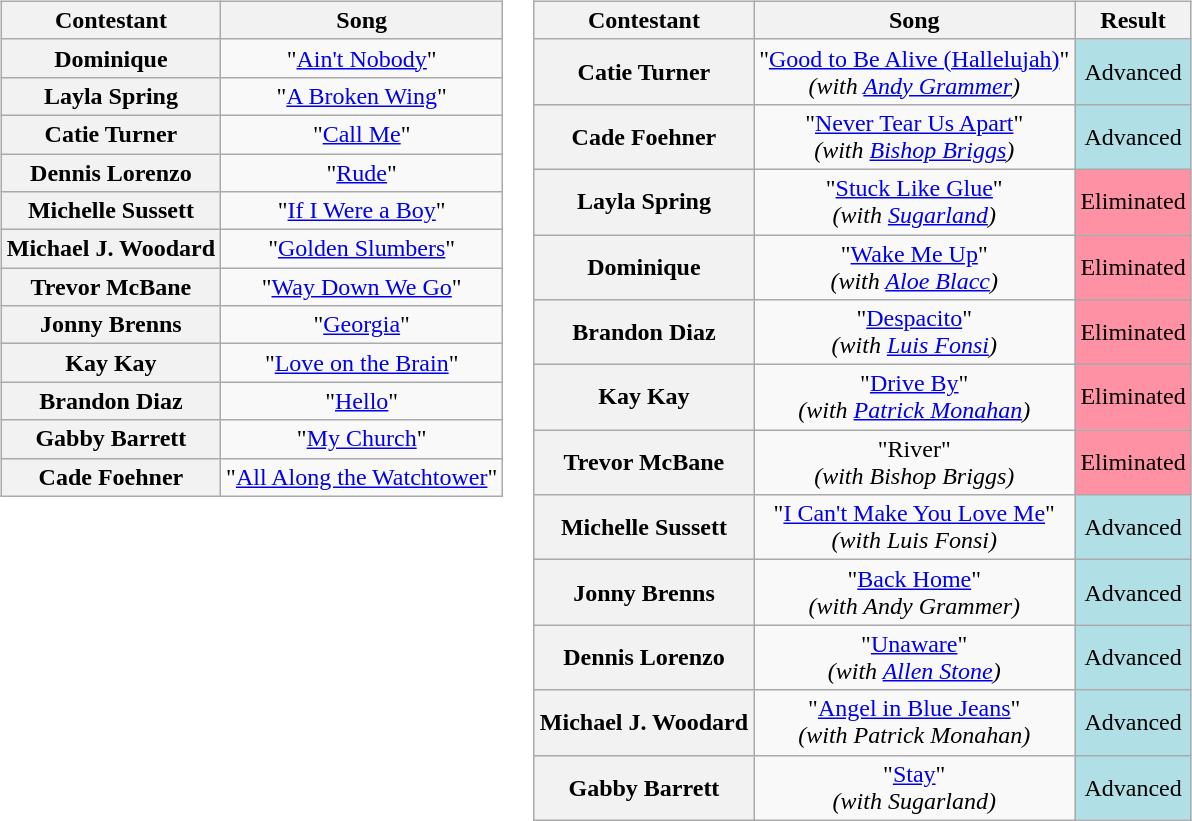<table>
<tr>
<td valign="top"><br><table class="wikitable" style="text-align:center">
<tr>
<th scope="col">Contestant</th>
<th scope="col">Song</th>
</tr>
<tr>
<th scope="row">Dominique</th>
<td>"<a href='#'>Ain't Nobody</a>"</td>
</tr>
<tr>
<th scope="row">Layla Spring</th>
<td>"<a href='#'>A Broken Wing</a>"</td>
</tr>
<tr>
<th scope="row">Catie Turner</th>
<td>"<a href='#'>Call Me</a>"</td>
</tr>
<tr>
<th scope="row">Dennis Lorenzo</th>
<td>"<a href='#'>Rude</a>"</td>
</tr>
<tr>
<th scope="row">Michelle Sussett</th>
<td>"<a href='#'>If I Were a Boy</a>"</td>
</tr>
<tr>
<th scope="row">Michael J. Woodard</th>
<td>"<a href='#'>Golden Slumbers</a>"</td>
</tr>
<tr>
<th scope="row">Trevor McBane</th>
<td>"<a href='#'>Way Down We Go</a>"</td>
</tr>
<tr>
<th scope="row">Jonny Brenns</th>
<td>"<a href='#'>Georgia</a>"</td>
</tr>
<tr>
<th scope="row">Kay Kay</th>
<td>"<a href='#'>Love on the Brain</a>"</td>
</tr>
<tr>
<th scope="row">Brandon Diaz</th>
<td>"<a href='#'>Hello</a>"</td>
</tr>
<tr>
<th scope="row">Gabby Barrett</th>
<td>"<a href='#'>My Church</a>"</td>
</tr>
<tr>
<th scope="row">Cade Foehner</th>
<td>"<a href='#'>All Along the Watchtower</a>"</td>
</tr>
</table>
</td>
<td valign="top"><br><table class="wikitable" style="text-align:center">
<tr>
<th scope="col">Contestant</th>
<th scope="col">Song</th>
<th scope="col">Result</th>
</tr>
<tr>
<th scope="row">Catie Turner</th>
<td>"<a href='#'>Good to Be Alive (Hallelujah)</a>"<br><em>(with <a href='#'>Andy Grammer</a>)</em></td>
<td bgcolor="B0E0E6">Advanced</td>
</tr>
<tr>
<th scope="row">Cade Foehner</th>
<td>"<a href='#'>Never Tear Us Apart</a>"<br><em>(with <a href='#'>Bishop Briggs</a>)</em></td>
<td bgcolor="B0E0E6">Advanced</td>
</tr>
<tr>
<th scope="row">Layla Spring</th>
<td>"<a href='#'>Stuck Like Glue</a>"<br><em>(with <a href='#'>Sugarland</a>)</em></td>
<td bgcolor="FF91A4">Eliminated</td>
</tr>
<tr>
<th scope="row">Dominique</th>
<td>"<a href='#'>Wake Me Up</a>"<br><em>(with <a href='#'>Aloe Blacc</a>)</em></td>
<td bgcolor="FF91A4">Eliminated</td>
</tr>
<tr>
<th scope="row">Brandon Diaz</th>
<td>"<a href='#'>Despacito</a>"<br><em>(with <a href='#'>Luis Fonsi</a>)</em></td>
<td bgcolor="FF91A4">Eliminated</td>
</tr>
<tr>
<th scope="row">Kay Kay</th>
<td>"<a href='#'>Drive By</a>"<br><em>(with <a href='#'>Patrick Monahan</a>)</em></td>
<td bgcolor="FF91A4">Eliminated</td>
</tr>
<tr>
<th scope="row">Trevor McBane</th>
<td>"River"<br><em>(with Bishop Briggs)</em></td>
<td bgcolor="FF91A4">Eliminated</td>
</tr>
<tr>
<th scope="row">Michelle Sussett</th>
<td>"<a href='#'>I Can't Make You Love Me</a>"<br><em>(with Luis Fonsi)</em></td>
<td bgcolor="B0E0E6">Advanced</td>
</tr>
<tr>
<th scope="row">Jonny Brenns</th>
<td>"<a href='#'>Back Home</a>"<br><em>(with Andy Grammer)</em></td>
<td bgcolor="B0E0E6">Advanced</td>
</tr>
<tr>
<th scope="row">Dennis Lorenzo</th>
<td>"<a href='#'>Unaware</a>"<br><em>(with <a href='#'>Allen Stone</a>)</em></td>
<td bgcolor="B0E0E6">Advanced</td>
</tr>
<tr>
<th scope="row">Michael J. Woodard</th>
<td>"<a href='#'>Angel in Blue Jeans</a>"<br><em>(with Patrick Monahan)</em></td>
<td bgcolor="B0E0E6">Advanced</td>
</tr>
<tr>
<th scope="row">Gabby Barrett</th>
<td>"<a href='#'>Stay</a>"<br><em>(with Sugarland)</em></td>
<td bgcolor="B0E0E6">Advanced</td>
</tr>
</table>
</td>
</tr>
</table>
